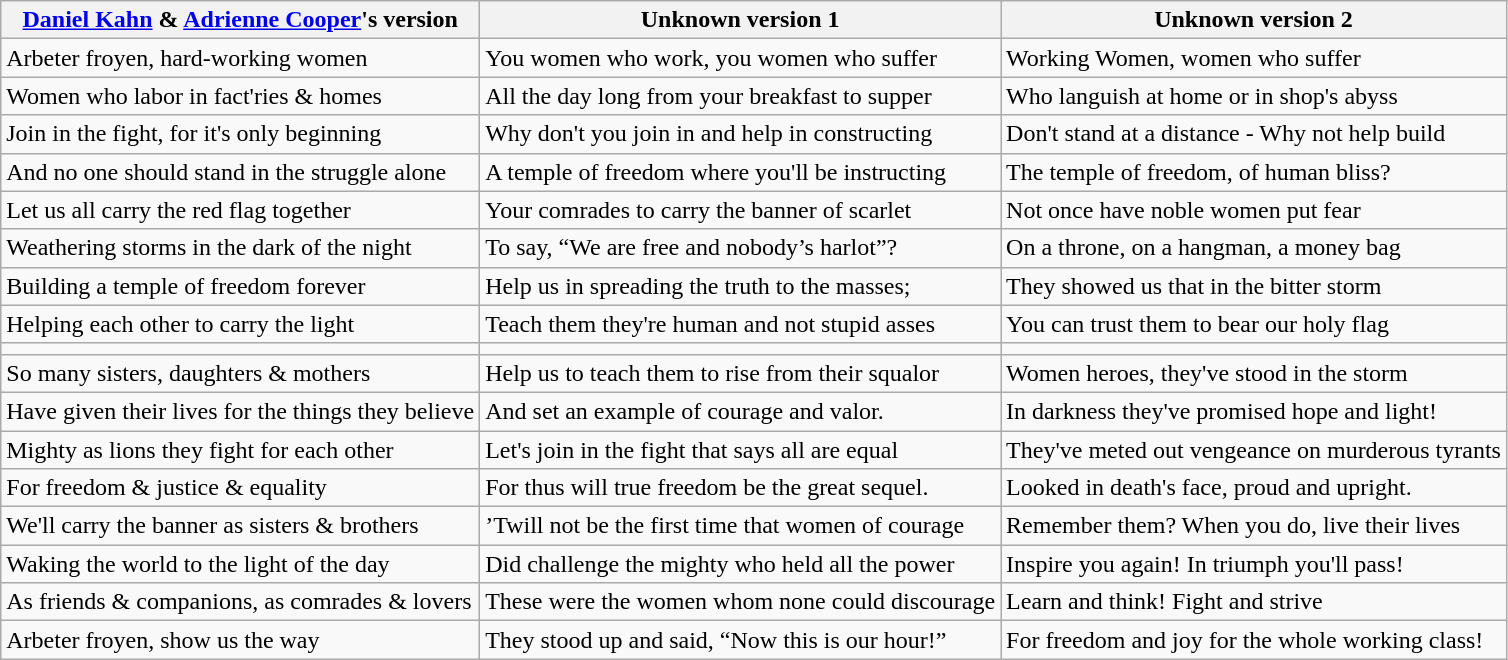<table class="wikitable">
<tr>
<th><a href='#'>Daniel Kahn</a> & <a href='#'>Adrienne Cooper</a>'s version</th>
<th>Unknown version 1</th>
<th>Unknown version 2</th>
</tr>
<tr>
<td>Arbeter froyen, hard-working women</td>
<td>You women who work, you women who suffer</td>
<td>Working Women, women who suffer</td>
</tr>
<tr>
<td>Women who labor in fact'ries & homes</td>
<td>All the day long from your breakfast to supper</td>
<td>Who languish at home or in shop's abyss</td>
</tr>
<tr>
<td>Join in the fight, for it's only beginning</td>
<td>Why don't you join in and help in constructing</td>
<td>Don't stand at a distance - Why not help build</td>
</tr>
<tr>
<td>And no one should stand in the struggle alone</td>
<td>A temple of freedom where you'll be instructing</td>
<td>The temple of freedom, of human bliss?</td>
</tr>
<tr>
<td>Let us all carry the red flag together</td>
<td>Your comrades to carry the banner of scarlet</td>
<td>Not once have noble women put fear</td>
</tr>
<tr>
<td>Weathering storms in the dark of the night</td>
<td>To say, “We are free and nobody’s harlot”?</td>
<td>On a throne, on a hangman, a money bag</td>
</tr>
<tr>
<td>Building a temple of freedom forever</td>
<td>Help us in spreading the truth to the masses;</td>
<td>They showed us that in the bitter storm</td>
</tr>
<tr>
<td>Helping each other to carry the light</td>
<td>Teach them they're human and not stupid asses</td>
<td>You can trust them to bear our holy flag</td>
</tr>
<tr>
<td></td>
<td></td>
<td></td>
</tr>
<tr>
<td>So many sisters, daughters & mothers</td>
<td>Help us to teach them to rise from their squalor</td>
<td>Women heroes, they've stood in the storm</td>
</tr>
<tr>
<td>Have given their lives for the things they believe</td>
<td>And set an example of courage and valor.</td>
<td>In darkness they've promised hope and light!</td>
</tr>
<tr>
<td>Mighty as lions they fight for each other</td>
<td>Let's join in the fight that says all are equal</td>
<td>They've meted out vengeance on murderous tyrants</td>
</tr>
<tr>
<td>For freedom & justice & equality</td>
<td>For thus will true freedom be the great sequel.</td>
<td>Looked in death's face, proud and upright.</td>
</tr>
<tr>
<td>We'll carry the banner as sisters & brothers</td>
<td>’Twill not be the first time that women of courage</td>
<td>Remember them? When you do, live their lives</td>
</tr>
<tr>
<td>Waking the world to the light of the day</td>
<td>Did challenge the mighty who held all the power</td>
<td>Inspire you again! In triumph you'll pass!</td>
</tr>
<tr>
<td>As friends & companions, as comrades & lovers</td>
<td>These were the women whom none could discourage</td>
<td>Learn and think! Fight and strive</td>
</tr>
<tr>
<td>Arbeter froyen, show us the way</td>
<td>They stood up and said, “Now this is our hour!”</td>
<td>For freedom and joy for the whole working class!</td>
</tr>
</table>
